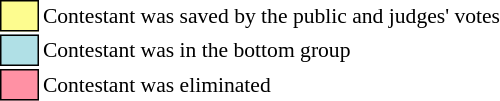<table class="toccolours" style="font-size: 90%; white-space: nowrap;">
<tr>
<td style="background:#FDFC8F; border:1px solid black;">      </td>
<td>Contestant was saved by the public and judges' votes</td>
</tr>
<tr>
<td style="background:#b0e0e6; border:1px solid black;">      </td>
<td>Contestant was in the bottom group</td>
</tr>
<tr>
<td style="background:#FF91A4; border:1px solid black;">      </td>
<td>Contestant was eliminated</td>
</tr>
</table>
